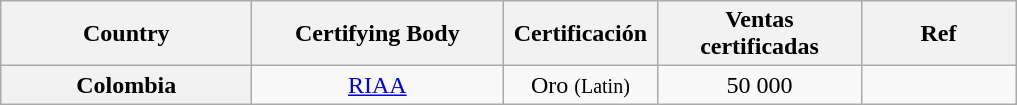<table class="wikitable sortable plainrowheaders" style="text-align:center">
<tr>
<th style="width: 10em">Country</th>
<th style="width: 10em">Certifying Body</th>
<th style="width: 06em">Certificación</th>
<th align="center" style="width: 08em">Ventas<br>certificadas</th>
<th style="width: 06em">Ref</th>
</tr>
<tr>
<th scope="row">Colombia</th>
<td><a href='#'>RIAA</a></td>
<td>Oro <small>(Latin)</small></td>
<td>50 000</td>
<td></td>
</tr>
</table>
